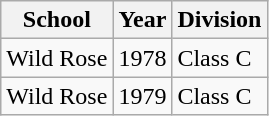<table class="wikitable">
<tr>
<th>School</th>
<th>Year</th>
<th>Division</th>
</tr>
<tr>
<td>Wild Rose</td>
<td>1978</td>
<td>Class C</td>
</tr>
<tr>
<td>Wild Rose</td>
<td>1979</td>
<td>Class C</td>
</tr>
</table>
